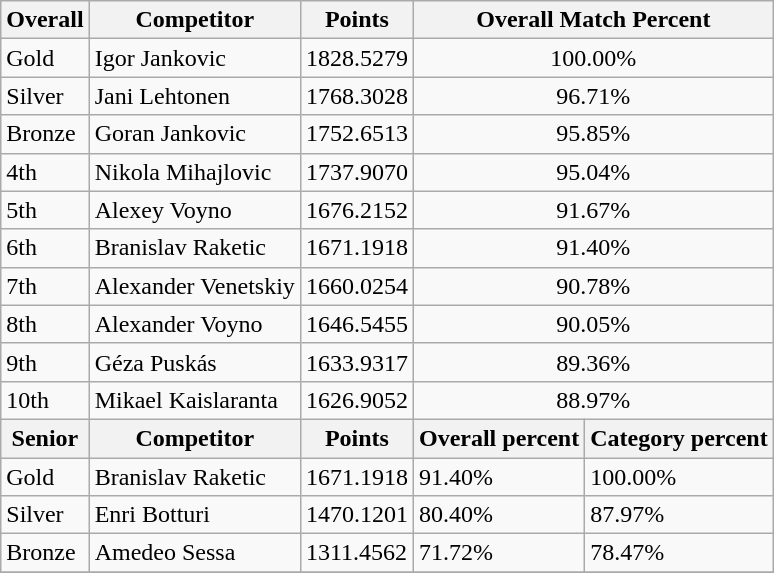<table class="wikitable" style="text-align: left;">
<tr>
<th>Overall</th>
<th>Competitor</th>
<th>Points</th>
<th colspan="2">Overall Match Percent</th>
</tr>
<tr>
<td> Gold</td>
<td>Igor Jankovic</td>
<td>1828.5279</td>
<td colspan="2" style="text-align: center;">100.00%</td>
</tr>
<tr>
<td> Silver</td>
<td>Jani Lehtonen</td>
<td>1768.3028</td>
<td colspan="2" style="text-align: center;">96.71%</td>
</tr>
<tr>
<td> Bronze</td>
<td>Goran Jankovic</td>
<td>1752.6513</td>
<td colspan="2" style="text-align: center;">95.85%</td>
</tr>
<tr>
<td>4th</td>
<td>Nikola Mihajlovic</td>
<td>1737.9070</td>
<td colspan="2" style="text-align: center;">95.04%</td>
</tr>
<tr>
<td>5th</td>
<td>Alexey Voyno</td>
<td>1676.2152</td>
<td colspan="2" style="text-align: center;">91.67%</td>
</tr>
<tr>
<td>6th</td>
<td>Branislav Raketic</td>
<td>1671.1918</td>
<td colspan="2" style="text-align: center;">91.40%</td>
</tr>
<tr>
<td>7th</td>
<td>Alexander Venetskiy</td>
<td>1660.0254</td>
<td colspan="2" style="text-align: center;">90.78%</td>
</tr>
<tr>
<td>8th</td>
<td>Alexander Voyno</td>
<td>1646.5455</td>
<td colspan="2" style="text-align: center;">90.05%</td>
</tr>
<tr>
<td>9th</td>
<td>Géza Puskás</td>
<td>1633.9317</td>
<td colspan="2" style="text-align: center;">89.36%</td>
</tr>
<tr>
<td>10th</td>
<td>Mikael Kaislaranta</td>
<td>1626.9052</td>
<td colspan="2" style="text-align: center;">88.97%</td>
</tr>
<tr>
<th>Senior</th>
<th>Competitor</th>
<th>Points</th>
<th>Overall percent</th>
<th>Category percent</th>
</tr>
<tr>
<td> Gold</td>
<td>Branislav Raketic</td>
<td>1671.1918</td>
<td>91.40%</td>
<td>100.00%</td>
</tr>
<tr>
<td> Silver</td>
<td>Enri Botturi</td>
<td>1470.1201</td>
<td>80.40%</td>
<td>87.97%</td>
</tr>
<tr>
<td> Bronze</td>
<td>Amedeo Sessa</td>
<td>1311.4562</td>
<td>71.72%</td>
<td>78.47%</td>
</tr>
<tr>
</tr>
</table>
